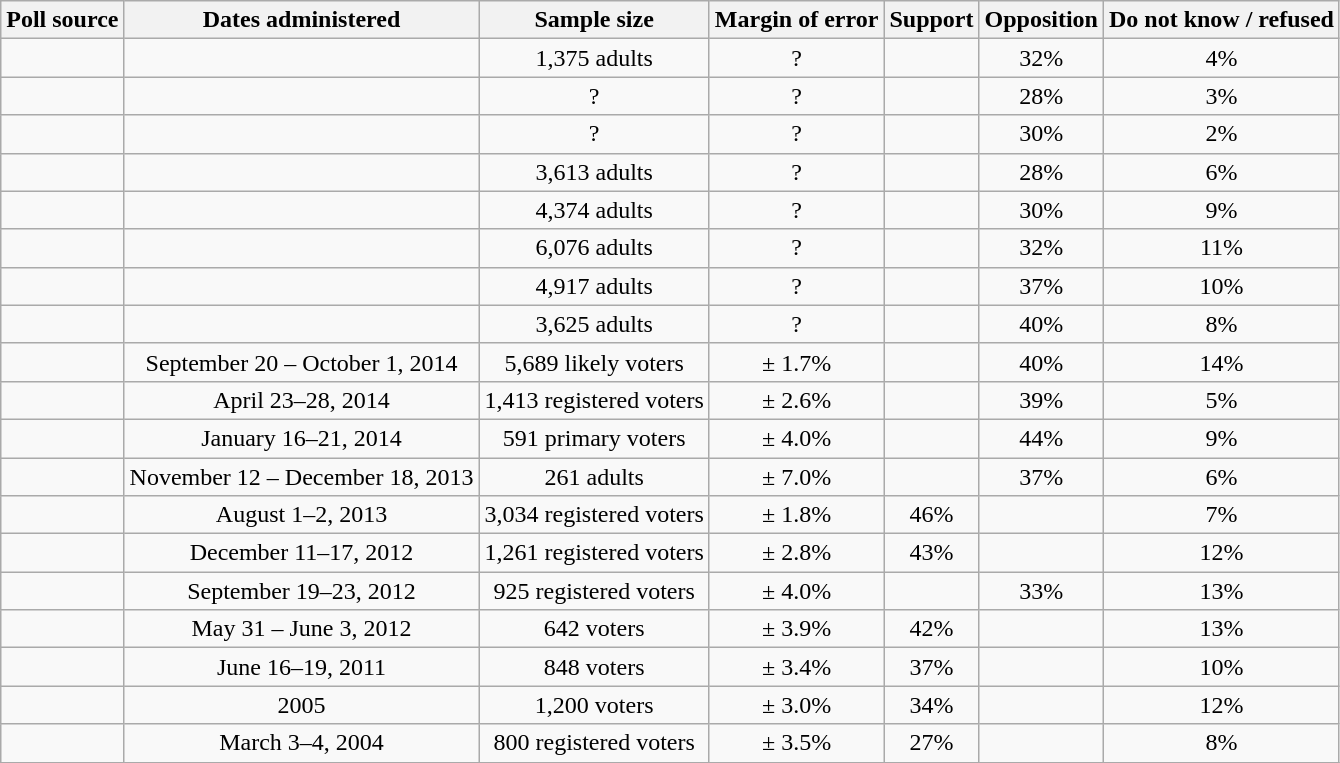<table class="wikitable" style="text-align: center">
<tr>
<th>Poll source</th>
<th>Dates administered</th>
<th>Sample size</th>
<th>Margin of error</th>
<th>Support</th>
<th>Opposition</th>
<th>Do not know / refused</th>
</tr>
<tr>
<td></td>
<td></td>
<td>1,375 adults</td>
<td>?</td>
<td></td>
<td>32%</td>
<td>4%</td>
</tr>
<tr>
<td></td>
<td></td>
<td>?</td>
<td>?</td>
<td></td>
<td>28%</td>
<td>3%</td>
</tr>
<tr>
<td></td>
<td></td>
<td>?</td>
<td>?</td>
<td></td>
<td>30%</td>
<td>2%</td>
</tr>
<tr>
<td></td>
<td></td>
<td>3,613 adults</td>
<td>?</td>
<td></td>
<td>28%</td>
<td>6%</td>
</tr>
<tr>
<td></td>
<td></td>
<td>4,374 adults</td>
<td>?</td>
<td></td>
<td>30%</td>
<td>9%</td>
</tr>
<tr>
<td></td>
<td></td>
<td>6,076 adults</td>
<td>?</td>
<td></td>
<td>32%</td>
<td>11%</td>
</tr>
<tr>
<td></td>
<td></td>
<td>4,917 adults</td>
<td>?</td>
<td></td>
<td>37%</td>
<td>10%</td>
</tr>
<tr>
<td></td>
<td></td>
<td>3,625 adults</td>
<td>?</td>
<td></td>
<td>40%</td>
<td>8%</td>
</tr>
<tr>
<td align></td>
<td>September 20 – October 1, 2014</td>
<td>5,689 likely voters</td>
<td>± 1.7%</td>
<td></td>
<td>40%</td>
<td>14%</td>
</tr>
<tr>
<td></td>
<td>April 23–28, 2014</td>
<td>1,413 registered voters</td>
<td>± 2.6%</td>
<td></td>
<td>39%</td>
<td>5%</td>
</tr>
<tr>
<td></td>
<td>January 16–21, 2014</td>
<td>591 primary voters</td>
<td>± 4.0%</td>
<td></td>
<td>44%</td>
<td>9%</td>
</tr>
<tr>
<td></td>
<td>November 12 – December 18, 2013</td>
<td>261 adults</td>
<td>± 7.0%</td>
<td></td>
<td>37%</td>
<td>6%</td>
</tr>
<tr>
<td></td>
<td>August 1–2, 2013</td>
<td>3,034 registered voters</td>
<td>± 1.8%</td>
<td>46%</td>
<td></td>
<td align=center>7%</td>
</tr>
<tr>
<td></td>
<td>December 11–17, 2012</td>
<td>1,261 registered voters</td>
<td>± 2.8%</td>
<td>43%</td>
<td></td>
<td>12%</td>
</tr>
<tr>
<td></td>
<td>September 19–23, 2012</td>
<td>925 registered voters</td>
<td>± 4.0%</td>
<td></td>
<td>33%</td>
<td>13%</td>
</tr>
<tr>
<td></td>
<td>May 31 – June 3, 2012</td>
<td>642 voters</td>
<td>± 3.9%</td>
<td>42%</td>
<td></td>
<td>13%</td>
</tr>
<tr>
<td></td>
<td>June 16–19, 2011</td>
<td>848 voters</td>
<td>± 3.4%</td>
<td>37%</td>
<td></td>
<td>10%</td>
</tr>
<tr>
<td></td>
<td>2005</td>
<td>1,200 voters</td>
<td>± 3.0%</td>
<td>34%</td>
<td></td>
<td>12%</td>
</tr>
<tr>
<td></td>
<td>March 3–4, 2004</td>
<td>800 registered voters</td>
<td>± 3.5%</td>
<td>27%</td>
<td></td>
<td>8%</td>
</tr>
<tr>
</tr>
</table>
